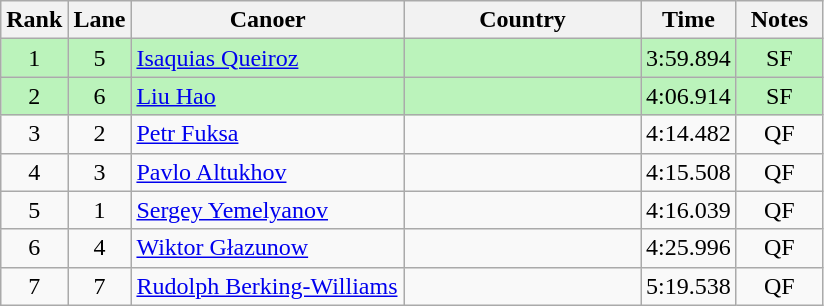<table class="wikitable sortable" style="text-align:center;">
<tr>
<th width=30>Rank</th>
<th width=30>Lane</th>
<th width=175>Canoer</th>
<th width=150>Country</th>
<th width=30>Time</th>
<th width=50>Notes</th>
</tr>
<tr bgcolor=bbf3bb>
<td>1</td>
<td>5</td>
<td align=left><a href='#'>Isaquias Queiroz</a></td>
<td align=left></td>
<td>3:59.894</td>
<td>SF</td>
</tr>
<tr bgcolor=bbf3bb>
<td>2</td>
<td>6</td>
<td align=left><a href='#'>Liu Hao</a></td>
<td align=left></td>
<td>4:06.914</td>
<td>SF</td>
</tr>
<tr>
<td>3</td>
<td>2</td>
<td align=left><a href='#'>Petr Fuksa</a></td>
<td align=left></td>
<td>4:14.482</td>
<td>QF</td>
</tr>
<tr>
<td>4</td>
<td>3</td>
<td align=left><a href='#'>Pavlo Altukhov</a></td>
<td align=left></td>
<td>4:15.508</td>
<td>QF</td>
</tr>
<tr>
<td>5</td>
<td>1</td>
<td align=left><a href='#'>Sergey Yemelyanov</a></td>
<td align=left></td>
<td>4:16.039</td>
<td>QF</td>
</tr>
<tr>
<td>6</td>
<td>4</td>
<td align=left><a href='#'>Wiktor Głazunow</a></td>
<td align=left></td>
<td>4:25.996</td>
<td>QF</td>
</tr>
<tr>
<td>7</td>
<td>7</td>
<td align=left><a href='#'>Rudolph Berking-Williams</a></td>
<td align=left></td>
<td>5:19.538</td>
<td>QF</td>
</tr>
</table>
